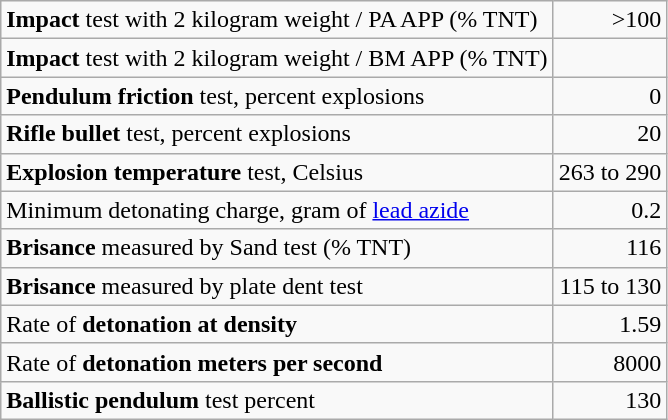<table class="wikitable">
<tr>
<td><strong>Impact</strong> test with 2 kilogram weight / PA APP (% TNT)</td>
<td style="text-align:right;">>100</td>
</tr>
<tr>
<td><strong>Impact</strong> test with 2 kilogram weight / BM APP (% TNT)</td>
<td></td>
</tr>
<tr>
<td><strong>Pendulum friction</strong> test, percent explosions</td>
<td style="text-align:right;">0</td>
</tr>
<tr>
<td><strong>Rifle bullet</strong> test, percent explosions</td>
<td style="text-align:right;">20</td>
</tr>
<tr>
<td><strong>Explosion temperature</strong> test, Celsius</td>
<td style="text-align:right;">263 to 290</td>
</tr>
<tr>
<td>Minimum detonating charge, gram of <a href='#'>lead azide</a></td>
<td style="text-align:right;">0.2</td>
</tr>
<tr>
<td><strong>Brisance</strong> measured by Sand test (% TNT)</td>
<td style="text-align:right;">116</td>
</tr>
<tr>
<td><strong>Brisance</strong> measured by plate dent test</td>
<td style="text-align:right;">115 to 130</td>
</tr>
<tr>
<td>Rate of <strong>detonation at density</strong></td>
<td style="text-align:right;">1.59</td>
</tr>
<tr>
<td>Rate of <strong>detonation meters per second</strong></td>
<td style="text-align:right;">8000</td>
</tr>
<tr>
<td><strong>Ballistic pendulum</strong> test percent</td>
<td style="text-align:right;">130</td>
</tr>
</table>
